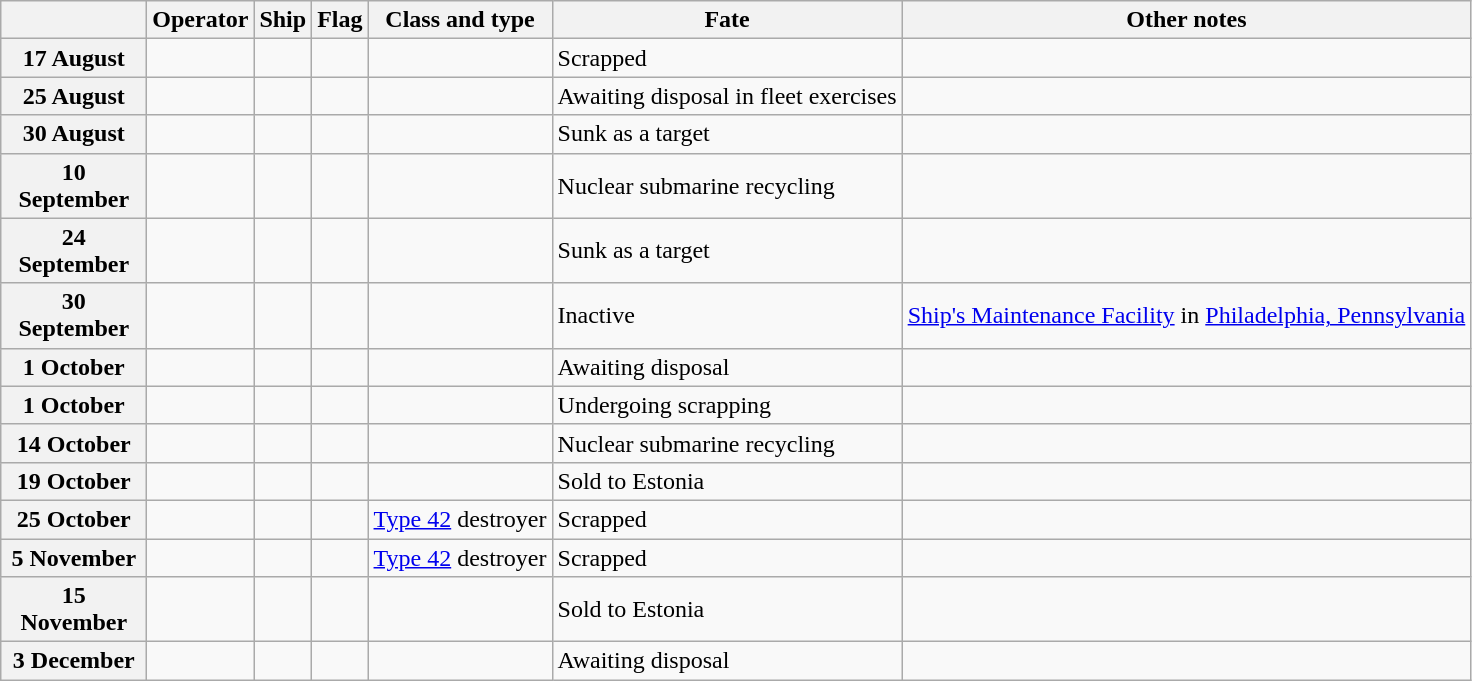<table Class="wikitable">
<tr>
<th width="90"></th>
<th>Operator</th>
<th>Ship</th>
<th>Flag</th>
<th>Class and type</th>
<th>Fate</th>
<th>Other notes</th>
</tr>
<tr ---->
<th>17 August</th>
<td></td>
<td><strong></strong></td>
<td></td>
<td></td>
<td>Scrapped</td>
<td></td>
</tr>
<tr ---->
<th>25 August</th>
<td></td>
<td><strong></strong></td>
<td></td>
<td></td>
<td>Awaiting disposal in fleet exercises</td>
<td></td>
</tr>
<tr ---->
<th>30 August</th>
<td></td>
<td><strong></strong></td>
<td></td>
<td></td>
<td>Sunk as a target</td>
<td></td>
</tr>
<tr ---->
<th>10 September</th>
<td></td>
<td><strong></strong></td>
<td></td>
<td></td>
<td>Nuclear submarine recycling</td>
<td></td>
</tr>
<tr ---->
<th>24 September</th>
<td></td>
<td><strong></strong></td>
<td></td>
<td></td>
<td>Sunk as a target</td>
<td></td>
</tr>
<tr ---->
<th>30 September</th>
<td></td>
<td><strong></strong></td>
<td></td>
<td></td>
<td>Inactive</td>
<td><a href='#'>Ship's Maintenance Facility</a> in <a href='#'>Philadelphia, Pennsylvania</a></td>
</tr>
<tr ---->
<th>1 October</th>
<td></td>
<td><strong></strong></td>
<td></td>
<td></td>
<td>Awaiting disposal</td>
<td></td>
</tr>
<tr ---->
<th>1 October</th>
<td></td>
<td><strong></strong></td>
<td></td>
<td></td>
<td>Undergoing scrapping</td>
<td></td>
</tr>
<tr ---->
<th>14 October</th>
<td></td>
<td><strong></strong></td>
<td></td>
<td></td>
<td>Nuclear submarine recycling</td>
<td></td>
</tr>
<tr ---->
<th>19 October</th>
<td></td>
<td><strong></strong></td>
<td></td>
<td></td>
<td>Sold to Estonia</td>
<td></td>
</tr>
<tr ---->
<th>25 October</th>
<td></td>
<td><strong></strong></td>
<td></td>
<td><a href='#'>Type 42</a> destroyer</td>
<td>Scrapped</td>
<td></td>
</tr>
<tr ---->
<th>5 November</th>
<td></td>
<td><strong></strong></td>
<td></td>
<td><a href='#'>Type 42</a> destroyer</td>
<td>Scrapped</td>
<td></td>
</tr>
<tr ---->
<th>15 November</th>
<td></td>
<td><strong></strong></td>
<td></td>
<td></td>
<td>Sold to Estonia</td>
<td></td>
</tr>
<tr ---->
<th>3 December</th>
<td></td>
<td><strong></strong></td>
<td></td>
<td></td>
<td>Awaiting disposal</td>
<td></td>
</tr>
</table>
